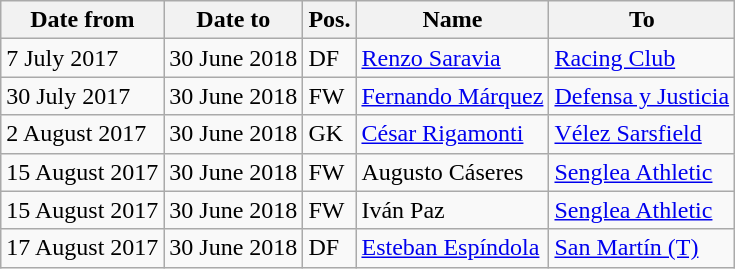<table class="wikitable">
<tr>
<th>Date from</th>
<th>Date to</th>
<th>Pos.</th>
<th>Name</th>
<th>To</th>
</tr>
<tr>
<td>7 July 2017</td>
<td>30 June 2018</td>
<td>DF</td>
<td> <a href='#'>Renzo Saravia</a></td>
<td> <a href='#'>Racing Club</a></td>
</tr>
<tr>
<td>30 July 2017</td>
<td>30 June 2018</td>
<td>FW</td>
<td> <a href='#'>Fernando Márquez</a></td>
<td> <a href='#'>Defensa y Justicia</a></td>
</tr>
<tr>
<td>2 August 2017</td>
<td>30 June 2018</td>
<td>GK</td>
<td> <a href='#'>César Rigamonti</a></td>
<td> <a href='#'>Vélez Sarsfield</a></td>
</tr>
<tr>
<td>15 August 2017</td>
<td>30 June 2018</td>
<td>FW</td>
<td> Augusto Cáseres</td>
<td> <a href='#'>Senglea Athletic</a></td>
</tr>
<tr>
<td>15 August 2017</td>
<td>30 June 2018</td>
<td>FW</td>
<td> Iván Paz</td>
<td> <a href='#'>Senglea Athletic</a></td>
</tr>
<tr>
<td>17 August 2017</td>
<td>30 June 2018</td>
<td>DF</td>
<td> <a href='#'>Esteban Espíndola</a></td>
<td> <a href='#'>San Martín (T)</a></td>
</tr>
</table>
